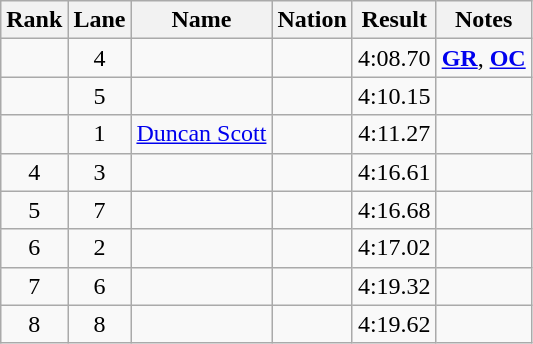<table class="wikitable sortable" style="text-align:center">
<tr>
<th>Rank</th>
<th>Lane</th>
<th>Name</th>
<th>Nation</th>
<th>Result</th>
<th>Notes</th>
</tr>
<tr>
<td></td>
<td>4</td>
<td align="left"></td>
<td align=left></td>
<td>4:08.70</td>
<td><strong><a href='#'>GR</a></strong>, <strong><a href='#'>OC</a></strong></td>
</tr>
<tr>
<td></td>
<td>5</td>
<td align="left"></td>
<td align=left></td>
<td>4:10.15</td>
<td></td>
</tr>
<tr>
<td></td>
<td>1</td>
<td align="left"><a href='#'>Duncan Scott</a></td>
<td align=left></td>
<td>4:11.27</td>
<td></td>
</tr>
<tr>
<td>4</td>
<td>3</td>
<td align="left"></td>
<td align=left></td>
<td>4:16.61</td>
<td></td>
</tr>
<tr>
<td>5</td>
<td>7</td>
<td align="left"></td>
<td align=left></td>
<td>4:16.68</td>
<td></td>
</tr>
<tr>
<td>6</td>
<td>2</td>
<td align="left"></td>
<td align=left></td>
<td>4:17.02</td>
<td></td>
</tr>
<tr>
<td>7</td>
<td>6</td>
<td align="left"></td>
<td align=left></td>
<td>4:19.32</td>
<td></td>
</tr>
<tr>
<td>8</td>
<td>8</td>
<td align="left"></td>
<td align=left></td>
<td>4:19.62</td>
<td></td>
</tr>
</table>
